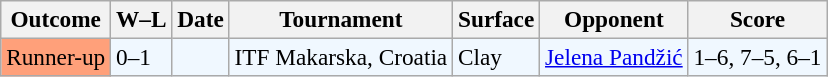<table class="sortable wikitable" style=font-size:97%>
<tr>
<th>Outcome</th>
<th>W–L</th>
<th>Date</th>
<th>Tournament</th>
<th>Surface</th>
<th>Opponent</th>
<th>Score</th>
</tr>
<tr style="background:#f0f8ff;">
<td style="background:#ffa07a;">Runner-up</td>
<td>0–1</td>
<td></td>
<td>ITF Makarska, Croatia</td>
<td>Clay</td>
<td> <a href='#'>Jelena Pandžić</a></td>
<td>1–6, 7–5, 6–1</td>
</tr>
</table>
